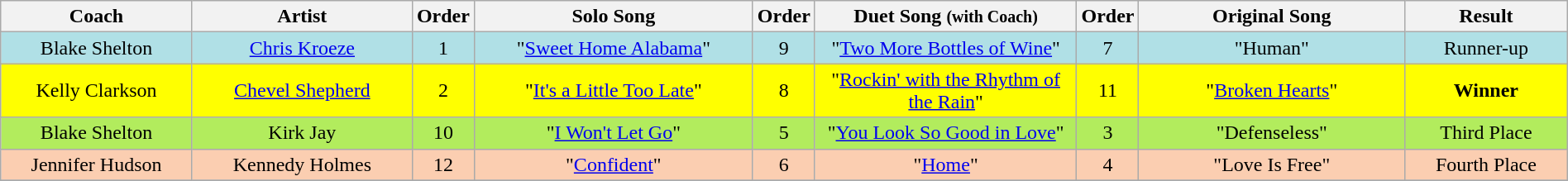<table class="wikitable" style="text-align:center; width:100%;">
<tr>
<th scope="col" width="13%">Coach</th>
<th scope="col" width="15%">Artist</th>
<th scope="col" width="02%">Order</th>
<th scope="col" width="19%">Solo Song</th>
<th scope="col" width="02%">Order</th>
<th scope="col" width="18%">Duet Song <small>(with Coach)</small></th>
<th scope="col" width="02%">Order</th>
<th scope="col" width="18%">Original Song</th>
<th scope="col" width="11%">Result</th>
</tr>
<tr bgcolor=#b0e0e6>
<td>Blake Shelton</td>
<td><a href='#'>Chris Kroeze</a></td>
<td>1</td>
<td>"<a href='#'>Sweet Home Alabama</a>"</td>
<td>9</td>
<td>"<a href='#'>Two More Bottles of Wine</a>"</td>
<td>7</td>
<td>"Human"</td>
<td>Runner-up</td>
</tr>
<tr bgcolor=yellow>
<td>Kelly Clarkson</td>
<td><a href='#'>Chevel Shepherd</a></td>
<td>2</td>
<td>"<a href='#'>It's a Little Too Late</a>"</td>
<td>8</td>
<td>"<a href='#'>Rockin' with the Rhythm of the Rain</a>"</td>
<td>11</td>
<td>"<a href='#'>Broken Hearts</a>"</td>
<td><strong>Winner</strong></td>
</tr>
<tr bgcolor=#B2EC5D>
<td>Blake Shelton</td>
<td>Kirk Jay</td>
<td>10</td>
<td>"<a href='#'>I Won't Let Go</a>"</td>
<td>5</td>
<td>"<a href='#'>You Look So Good in Love</a>"</td>
<td>3</td>
<td>"Defenseless"</td>
<td>Third Place</td>
</tr>
<tr bgcolor=#fbceb1>
<td>Jennifer Hudson</td>
<td>Kennedy Holmes</td>
<td>12</td>
<td>"<a href='#'>Confident</a>"</td>
<td>6</td>
<td>"<a href='#'>Home</a>"</td>
<td>4</td>
<td>"Love Is Free"</td>
<td>Fourth Place</td>
</tr>
<tr>
</tr>
</table>
